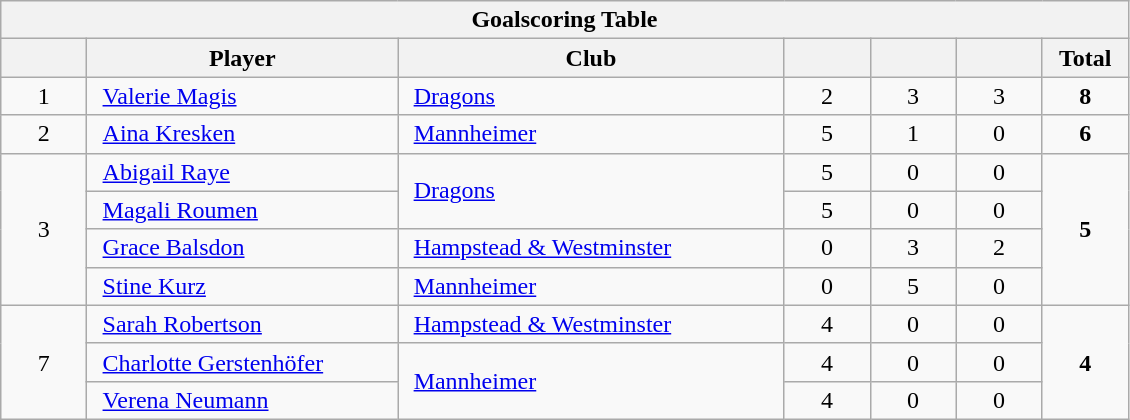<table class="wikitable" style="text-align: center;">
<tr>
<th colspan=9><strong>Goalscoring Table</strong></th>
</tr>
<tr>
<th style="width: 50px;"></th>
<th style="width: 200px;">Player</th>
<th style="width: 250px;">Club</th>
<th style="width: 50px;"></th>
<th style="width: 50px;"></th>
<th style="width: 50px;"></th>
<th style="width: 50px;">Total</th>
</tr>
<tr>
<td>1</td>
<td style="text-align: left; padding-left: 10px;"> <a href='#'>Valerie Magis</a></td>
<td style="text-align: left; padding-left: 10px;"><a href='#'>Dragons</a></td>
<td>2</td>
<td>3</td>
<td>3</td>
<td><strong>8</strong></td>
</tr>
<tr>
<td>2</td>
<td style="text-align: left; padding-left: 10px;"> <a href='#'>Aina Kresken</a></td>
<td style="text-align: left; padding-left: 10px;"><a href='#'>Mannheimer</a></td>
<td>5</td>
<td>1</td>
<td>0</td>
<td><strong>6</strong></td>
</tr>
<tr>
<td rowspan=4>3</td>
<td style="text-align: left; padding-left: 10px;"> <a href='#'>Abigail Raye</a></td>
<td rowspan=2; style="text-align: left; padding-left: 10px;"><a href='#'>Dragons</a></td>
<td>5</td>
<td>0</td>
<td>0</td>
<td rowspan=4><strong>5</strong></td>
</tr>
<tr>
<td style="text-align: left; padding-left: 10px;"> <a href='#'>Magali Roumen</a></td>
<td>5</td>
<td>0</td>
<td>0</td>
</tr>
<tr>
<td style="text-align: left; padding-left: 10px;"> <a href='#'>Grace Balsdon</a></td>
<td style="text-align: left; padding-left: 10px;"><a href='#'>Hampstead & Westminster</a></td>
<td>0</td>
<td>3</td>
<td>2</td>
</tr>
<tr>
<td style="text-align: left; padding-left: 10px;"> <a href='#'>Stine Kurz</a></td>
<td style="text-align: left; padding-left: 10px;"><a href='#'>Mannheimer</a></td>
<td>0</td>
<td>5</td>
<td>0</td>
</tr>
<tr>
<td rowspan=3>7</td>
<td style="text-align: left; padding-left: 10px;"> <a href='#'>Sarah Robertson</a></td>
<td style="text-align: left; padding-left: 10px;"><a href='#'>Hampstead & Westminster</a></td>
<td>4</td>
<td>0</td>
<td>0</td>
<td rowspan=3><strong>4</strong></td>
</tr>
<tr>
<td style="text-align: left; padding-left: 10px;"> <a href='#'>Charlotte Gerstenhöfer</a></td>
<td rowspan=2; style="text-align: left; padding-left: 10px;"><a href='#'>Mannheimer</a></td>
<td>4</td>
<td>0</td>
<td>0</td>
</tr>
<tr>
<td style="text-align: left; padding-left: 10px;"> <a href='#'>Verena Neumann</a></td>
<td>4</td>
<td>0</td>
<td>0</td>
</tr>
</table>
